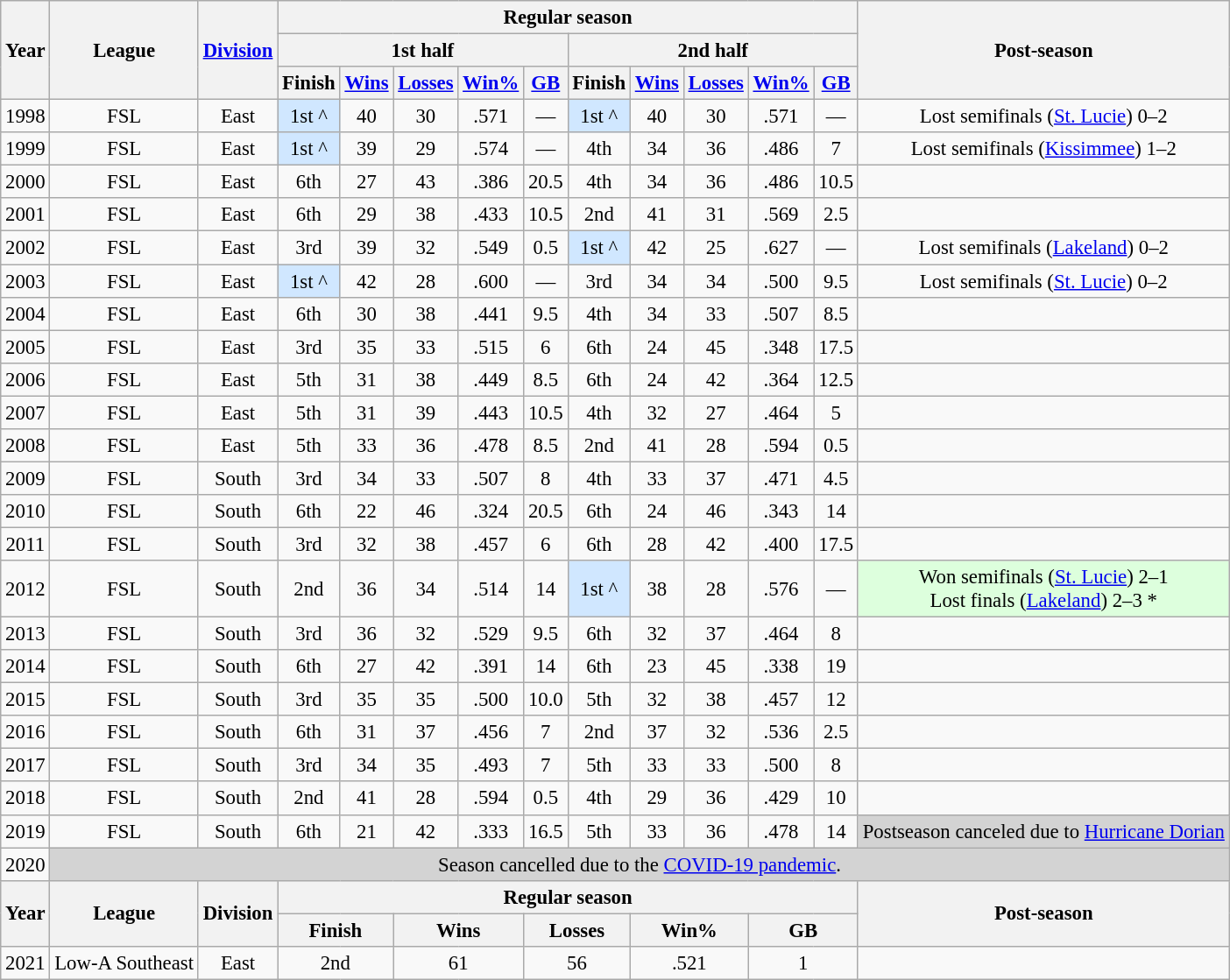<table class="wikitable" style="text-align:center; font-size:95%">
<tr>
<th rowspan=3>Year</th>
<th rowspan=3>League</th>
<th rowspan=3><a href='#'>Division</a></th>
<th colspan=10>Regular season</th>
<th rowspan=3>Post-season</th>
</tr>
<tr>
<th colspan=5>1st half</th>
<th colspan=5>2nd half</th>
</tr>
<tr>
<th>Finish</th>
<th><a href='#'>Wins</a></th>
<th><a href='#'>Losses</a></th>
<th><a href='#'>Win%</a></th>
<th><a href='#'>GB</a></th>
<th>Finish</th>
<th><a href='#'>Wins</a></th>
<th><a href='#'>Losses</a></th>
<th><a href='#'>Win%</a></th>
<th><a href='#'>GB</a></th>
</tr>
<tr>
<td>1998</td>
<td>FSL</td>
<td>East</td>
<td bgcolor="#D0E7FF">1st ^</td>
<td>40</td>
<td>30</td>
<td>.571</td>
<td>—</td>
<td bgcolor="#D0E7FF">1st ^</td>
<td>40</td>
<td>30</td>
<td>.571</td>
<td>—</td>
<td>Lost semifinals (<a href='#'>St. Lucie</a>) 0–2</td>
</tr>
<tr>
<td>1999</td>
<td>FSL</td>
<td>East</td>
<td bgcolor="#D0E7FF">1st ^</td>
<td>39</td>
<td>29</td>
<td>.574</td>
<td>—</td>
<td>4th</td>
<td>34</td>
<td>36</td>
<td>.486</td>
<td>7</td>
<td>Lost semifinals (<a href='#'>Kissimmee</a>) 1–2</td>
</tr>
<tr>
<td>2000</td>
<td>FSL</td>
<td>East</td>
<td>6th</td>
<td>27</td>
<td>43</td>
<td>.386</td>
<td>20.5</td>
<td>4th</td>
<td>34</td>
<td>36</td>
<td>.486</td>
<td>10.5</td>
<td></td>
</tr>
<tr>
<td>2001</td>
<td>FSL</td>
<td>East</td>
<td>6th</td>
<td>29</td>
<td>38</td>
<td>.433</td>
<td>10.5</td>
<td>2nd</td>
<td>41</td>
<td>31</td>
<td>.569</td>
<td>2.5</td>
<td></td>
</tr>
<tr>
<td>2002</td>
<td>FSL</td>
<td>East</td>
<td>3rd</td>
<td>39</td>
<td>32</td>
<td>.549</td>
<td>0.5</td>
<td bgcolor="#D0E7FF">1st ^</td>
<td>42</td>
<td>25</td>
<td>.627</td>
<td>—</td>
<td>Lost semifinals (<a href='#'>Lakeland</a>) 0–2</td>
</tr>
<tr>
<td>2003</td>
<td>FSL</td>
<td>East</td>
<td bgcolor="#D0E7FF">1st ^</td>
<td>42</td>
<td>28</td>
<td>.600</td>
<td>—</td>
<td>3rd</td>
<td>34</td>
<td>34</td>
<td>.500</td>
<td>9.5</td>
<td>Lost semifinals (<a href='#'>St. Lucie</a>) 0–2</td>
</tr>
<tr>
<td>2004</td>
<td>FSL</td>
<td>East</td>
<td>6th</td>
<td>30</td>
<td>38</td>
<td>.441</td>
<td>9.5</td>
<td>4th</td>
<td>34</td>
<td>33</td>
<td>.507</td>
<td>8.5</td>
<td></td>
</tr>
<tr>
<td>2005</td>
<td>FSL</td>
<td>East</td>
<td>3rd</td>
<td>35</td>
<td>33</td>
<td>.515</td>
<td>6</td>
<td>6th</td>
<td>24</td>
<td>45</td>
<td>.348</td>
<td>17.5</td>
<td></td>
</tr>
<tr>
<td>2006</td>
<td>FSL</td>
<td>East</td>
<td>5th</td>
<td>31</td>
<td>38</td>
<td>.449</td>
<td>8.5</td>
<td>6th</td>
<td>24</td>
<td>42</td>
<td>.364</td>
<td>12.5</td>
<td></td>
</tr>
<tr>
<td>2007</td>
<td>FSL</td>
<td>East</td>
<td>5th</td>
<td>31</td>
<td>39</td>
<td>.443</td>
<td>10.5</td>
<td>4th</td>
<td>32</td>
<td>27</td>
<td>.464</td>
<td>5</td>
<td></td>
</tr>
<tr>
<td>2008</td>
<td>FSL</td>
<td>East</td>
<td>5th</td>
<td>33</td>
<td>36</td>
<td>.478</td>
<td>8.5</td>
<td>2nd</td>
<td>41</td>
<td>28</td>
<td>.594</td>
<td>0.5</td>
<td></td>
</tr>
<tr>
<td>2009</td>
<td>FSL</td>
<td>South</td>
<td>3rd</td>
<td>34</td>
<td>33</td>
<td>.507</td>
<td>8</td>
<td>4th</td>
<td>33</td>
<td>37</td>
<td>.471</td>
<td>4.5</td>
<td></td>
</tr>
<tr>
<td>2010</td>
<td>FSL</td>
<td>South</td>
<td>6th</td>
<td>22</td>
<td>46</td>
<td>.324</td>
<td>20.5</td>
<td>6th</td>
<td>24</td>
<td>46</td>
<td>.343</td>
<td>14</td>
<td></td>
</tr>
<tr>
<td>2011</td>
<td>FSL</td>
<td>South</td>
<td>3rd</td>
<td>32</td>
<td>38</td>
<td>.457</td>
<td>6</td>
<td>6th</td>
<td>28</td>
<td>42</td>
<td>.400</td>
<td>17.5</td>
<td></td>
</tr>
<tr>
<td>2012</td>
<td>FSL</td>
<td>South</td>
<td>2nd</td>
<td>36</td>
<td>34</td>
<td>.514</td>
<td>14</td>
<td bgcolor="#D0E7FF">1st ^</td>
<td>38</td>
<td>28</td>
<td>.576</td>
<td>—</td>
<td bgcolor="#ddffdd">Won semifinals (<a href='#'>St. Lucie</a>) 2–1<br>Lost finals (<a href='#'>Lakeland</a>) 2–3 *</td>
</tr>
<tr>
<td>2013</td>
<td>FSL</td>
<td>South</td>
<td>3rd</td>
<td>36</td>
<td>32</td>
<td>.529</td>
<td>9.5</td>
<td>6th</td>
<td>32</td>
<td>37</td>
<td>.464</td>
<td>8</td>
<td></td>
</tr>
<tr>
<td>2014</td>
<td>FSL</td>
<td>South</td>
<td>6th</td>
<td>27</td>
<td>42</td>
<td>.391</td>
<td>14</td>
<td>6th</td>
<td>23</td>
<td>45</td>
<td>.338</td>
<td>19</td>
<td></td>
</tr>
<tr>
<td>2015</td>
<td>FSL</td>
<td>South</td>
<td>3rd</td>
<td>35</td>
<td>35</td>
<td>.500</td>
<td>10.0</td>
<td>5th</td>
<td>32</td>
<td>38</td>
<td>.457</td>
<td>12</td>
<td></td>
</tr>
<tr>
<td>2016</td>
<td>FSL</td>
<td>South</td>
<td>6th</td>
<td>31</td>
<td>37</td>
<td>.456</td>
<td>7</td>
<td>2nd</td>
<td>37</td>
<td>32</td>
<td>.536</td>
<td>2.5</td>
<td></td>
</tr>
<tr>
<td>2017</td>
<td>FSL</td>
<td>South</td>
<td>3rd</td>
<td>34</td>
<td>35</td>
<td>.493</td>
<td>7</td>
<td>5th</td>
<td>33</td>
<td>33</td>
<td>.500</td>
<td>8</td>
<td></td>
</tr>
<tr>
<td>2018</td>
<td>FSL</td>
<td>South</td>
<td>2nd</td>
<td>41</td>
<td>28</td>
<td>.594</td>
<td>0.5</td>
<td>4th</td>
<td>29</td>
<td>36</td>
<td>.429</td>
<td>10</td>
<td></td>
</tr>
<tr>
<td>2019</td>
<td>FSL</td>
<td>South</td>
<td>6th</td>
<td>21</td>
<td>42</td>
<td>.333</td>
<td>16.5</td>
<td>5th</td>
<td>33</td>
<td>36</td>
<td>.478</td>
<td>14</td>
<td bgcolor="lightgray">Postseason canceled due to <a href='#'>Hurricane Dorian</a></td>
</tr>
<tr>
<td>2020</td>
<td bgcolor="lightgray" colspan=13>Season cancelled due to the <a href='#'>COVID-19 pandemic</a>.</td>
</tr>
<tr>
<th rowspan=2>Year</th>
<th rowspan=2>League</th>
<th rowspan=2>Division</th>
<th colspan=10>Regular season</th>
<th rowspan=2>Post-season</th>
</tr>
<tr>
<th colspan=2>Finish</th>
<th colspan=2>Wins</th>
<th colspan=2>Losses</th>
<th colspan=2>Win%</th>
<th colspan=2>GB</th>
</tr>
<tr>
<td>2021</td>
<td>Low-A Southeast</td>
<td>East</td>
<td colspan=2>2nd</td>
<td colspan=2>61</td>
<td colspan=2>56</td>
<td colspan=2>.521</td>
<td colspan=2>1</td>
<td></td>
</tr>
</table>
